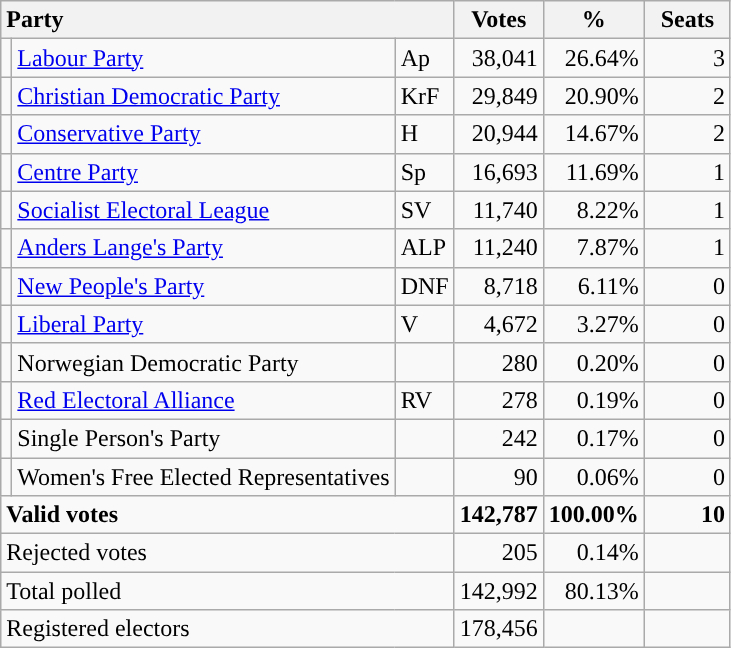<table class="wikitable" border="1" style="text-align:right;">
<tr>
<th style="text-align:left;" colspan=3>Party</th>
<th align=center width="50">Votes</th>
<th align=center width="50">%</th>
<th align=center width="50">Seats</th>
</tr>
<tr>
<td style="color:inherit;background:"></td>
<td align=left><a href='#'>Labour Party</a></td>
<td align=left>Ap</td>
<td>38,041</td>
<td>26.64%</td>
<td>3</td>
</tr>
<tr>
<td style="color:inherit;background:"></td>
<td align=left><a href='#'>Christian Democratic Party</a></td>
<td align=left>KrF</td>
<td>29,849</td>
<td>20.90%</td>
<td>2</td>
</tr>
<tr>
<td style="color:inherit;background:"></td>
<td align=left><a href='#'>Conservative Party</a></td>
<td align=left>H</td>
<td>20,944</td>
<td>14.67%</td>
<td>2</td>
</tr>
<tr>
<td style="color:inherit;background:"></td>
<td align=left><a href='#'>Centre Party</a></td>
<td align=left>Sp</td>
<td>16,693</td>
<td>11.69%</td>
<td>1</td>
</tr>
<tr>
<td style="color:inherit;background:"></td>
<td align=left><a href='#'>Socialist Electoral League</a></td>
<td align=left>SV</td>
<td>11,740</td>
<td>8.22%</td>
<td>1</td>
</tr>
<tr>
<td style="color:inherit;background:"></td>
<td align=left><a href='#'>Anders Lange's Party</a></td>
<td align=left>ALP</td>
<td>11,240</td>
<td>7.87%</td>
<td>1</td>
</tr>
<tr>
<td style="color:inherit;background:"></td>
<td align=left><a href='#'>New People's Party</a></td>
<td align=left>DNF</td>
<td>8,718</td>
<td>6.11%</td>
<td>0</td>
</tr>
<tr>
<td style="color:inherit;background:"></td>
<td align=left><a href='#'>Liberal Party</a></td>
<td align=left>V</td>
<td>4,672</td>
<td>3.27%</td>
<td>0</td>
</tr>
<tr>
<td></td>
<td align=left>Norwegian Democratic Party</td>
<td align=left></td>
<td>280</td>
<td>0.20%</td>
<td>0</td>
</tr>
<tr>
<td style="color:inherit;background:"></td>
<td align=left><a href='#'>Red Electoral Alliance</a></td>
<td align=left>RV</td>
<td>278</td>
<td>0.19%</td>
<td>0</td>
</tr>
<tr>
<td></td>
<td align=left>Single Person's Party</td>
<td align=left></td>
<td>242</td>
<td>0.17%</td>
<td>0</td>
</tr>
<tr>
<td></td>
<td align=left>Women's Free Elected Representatives</td>
<td align=left></td>
<td>90</td>
<td>0.06%</td>
<td>0</td>
</tr>
<tr style="font-weight:bold">
<td align=left colspan=3>Valid votes</td>
<td>142,787</td>
<td>100.00%</td>
<td>10</td>
</tr>
<tr>
<td align=left colspan=3>Rejected votes</td>
<td>205</td>
<td>0.14%</td>
<td></td>
</tr>
<tr>
<td align=left colspan=3>Total polled</td>
<td>142,992</td>
<td>80.13%</td>
<td></td>
</tr>
<tr>
<td align=left colspan=3>Registered electors</td>
<td>178,456</td>
<td></td>
<td></td>
</tr>
</table>
